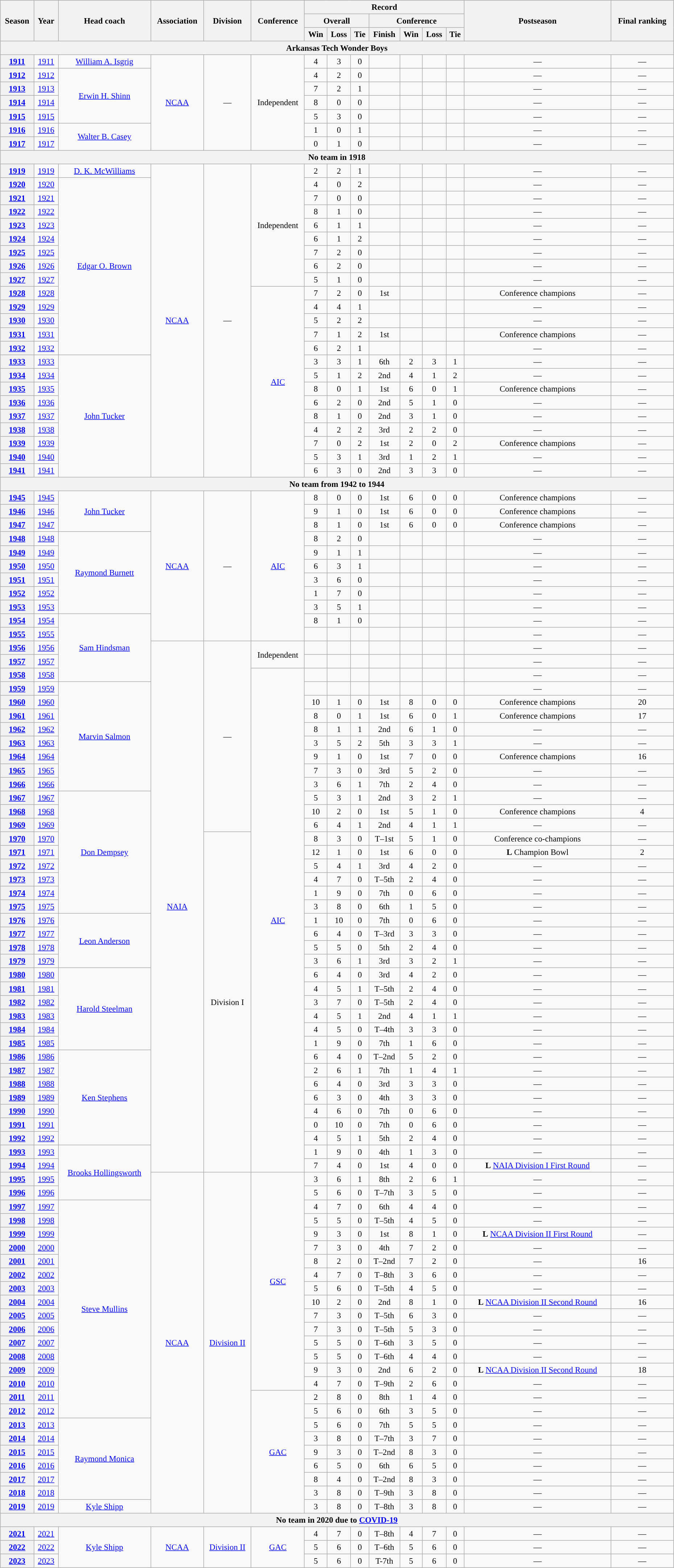<table class="wikitable" style="font-size: 95%; width:98%;text-align:center;">
<tr>
<th rowspan="3">Season</th>
<th rowspan="3">Year</th>
<th rowspan="3">Head coach</th>
<th rowspan="3">Association</th>
<th rowspan="3">Division</th>
<th rowspan="3">Conference</th>
<th colspan="7">Record</th>
<th rowspan="3">Postseason</th>
<th rowspan="3">Final ranking</th>
</tr>
<tr>
<th colspan="3">Overall</th>
<th colspan="4">Conference</th>
</tr>
<tr>
<th>Win</th>
<th>Loss</th>
<th>Tie</th>
<th>Finish</th>
<th>Win</th>
<th>Loss</th>
<th>Tie</th>
</tr>
<tr>
<th colspan="15">Arkansas Tech Wonder Boys</th>
</tr>
<tr>
<th><a href='#'>1911</a></th>
<td><a href='#'>1911</a></td>
<td><a href='#'>William A. Isgrig</a></td>
<td rowspan="7"><a href='#'>NCAA</a></td>
<td rowspan="7">—</td>
<td rowspan="7">Independent</td>
<td>4</td>
<td>3</td>
<td>0</td>
<td></td>
<td></td>
<td></td>
<td></td>
<td>—</td>
<td>—</td>
</tr>
<tr>
<th><a href='#'>1912</a></th>
<td><a href='#'>1912</a></td>
<td rowspan="4"><a href='#'>Erwin H. Shinn</a></td>
<td>4</td>
<td>2</td>
<td>0</td>
<td></td>
<td></td>
<td></td>
<td></td>
<td>—</td>
<td>—</td>
</tr>
<tr>
<th><a href='#'>1913</a></th>
<td><a href='#'>1913</a></td>
<td>7</td>
<td>2</td>
<td>1</td>
<td></td>
<td></td>
<td></td>
<td></td>
<td>—</td>
<td>—</td>
</tr>
<tr>
<th><a href='#'>1914</a></th>
<td><a href='#'>1914</a></td>
<td>8</td>
<td>0</td>
<td>0</td>
<td></td>
<td></td>
<td></td>
<td></td>
<td>—</td>
<td>—</td>
</tr>
<tr>
<th><a href='#'>1915</a></th>
<td><a href='#'>1915</a></td>
<td>5</td>
<td>3</td>
<td>0</td>
<td></td>
<td></td>
<td></td>
<td></td>
<td>—</td>
<td>—</td>
</tr>
<tr>
<th><a href='#'>1916</a></th>
<td><a href='#'>1916</a></td>
<td rowspan="2"><a href='#'>Walter B. Casey</a></td>
<td>1</td>
<td>0</td>
<td>1</td>
<td></td>
<td></td>
<td></td>
<td></td>
<td>—</td>
<td>—</td>
</tr>
<tr>
<th><a href='#'>1917</a></th>
<td><a href='#'>1917</a></td>
<td>0</td>
<td>1</td>
<td>0</td>
<td></td>
<td></td>
<td></td>
<td></td>
<td>—</td>
<td>—</td>
</tr>
<tr>
<th colspan="15">No team in 1918</th>
</tr>
<tr>
<th><a href='#'>1919</a></th>
<td><a href='#'>1919</a></td>
<td><a href='#'>D. K. McWilliams</a></td>
<td rowspan="23"><a href='#'>NCAA</a></td>
<td rowspan="23">—</td>
<td rowspan="9">Independent</td>
<td>2</td>
<td>2</td>
<td>1</td>
<td></td>
<td></td>
<td></td>
<td></td>
<td>—</td>
<td>—</td>
</tr>
<tr>
<th><a href='#'>1920</a></th>
<td><a href='#'>1920</a></td>
<td rowspan="13"><a href='#'>Edgar O. Brown</a></td>
<td>4</td>
<td>0</td>
<td>2</td>
<td></td>
<td></td>
<td></td>
<td></td>
<td>—</td>
<td>—</td>
</tr>
<tr>
<th><a href='#'>1921</a></th>
<td><a href='#'>1921</a></td>
<td>7</td>
<td>0</td>
<td>0</td>
<td></td>
<td></td>
<td></td>
<td></td>
<td>—</td>
<td>—</td>
</tr>
<tr>
<th><a href='#'>1922</a></th>
<td><a href='#'>1922</a></td>
<td>8</td>
<td>1</td>
<td>0</td>
<td></td>
<td></td>
<td></td>
<td></td>
<td>—</td>
<td>—</td>
</tr>
<tr>
<th><a href='#'>1923</a></th>
<td><a href='#'>1923</a></td>
<td>6</td>
<td>1</td>
<td>1</td>
<td></td>
<td></td>
<td></td>
<td></td>
<td>—</td>
<td>—</td>
</tr>
<tr>
<th><a href='#'>1924</a></th>
<td><a href='#'>1924</a></td>
<td>6</td>
<td>1</td>
<td>2</td>
<td></td>
<td></td>
<td></td>
<td></td>
<td>—</td>
<td>—</td>
</tr>
<tr>
<th><a href='#'>1925</a></th>
<td><a href='#'>1925</a></td>
<td>7</td>
<td>2</td>
<td>0</td>
<td></td>
<td></td>
<td></td>
<td></td>
<td>—</td>
<td>—</td>
</tr>
<tr>
<th><a href='#'>1926</a></th>
<td><a href='#'>1926</a></td>
<td>6</td>
<td>2</td>
<td>0</td>
<td></td>
<td></td>
<td></td>
<td></td>
<td>—</td>
<td>—</td>
</tr>
<tr>
<th><a href='#'>1927</a></th>
<td><a href='#'>1927</a></td>
<td>5</td>
<td>1</td>
<td>0</td>
<td></td>
<td></td>
<td></td>
<td></td>
<td>—</td>
<td>—</td>
</tr>
<tr>
<th><a href='#'>1928</a></th>
<td><a href='#'>1928</a></td>
<td rowspan="14"><a href='#'>AIC</a></td>
<td>7</td>
<td>2</td>
<td>0</td>
<td>1st</td>
<td></td>
<td></td>
<td></td>
<td>Conference champions</td>
<td>—</td>
</tr>
<tr>
<th><a href='#'>1929</a></th>
<td><a href='#'>1929</a></td>
<td>4</td>
<td>4</td>
<td>1</td>
<td></td>
<td></td>
<td></td>
<td></td>
<td>—</td>
<td>—</td>
</tr>
<tr>
<th><a href='#'>1930</a></th>
<td><a href='#'>1930</a></td>
<td>5</td>
<td>2</td>
<td>2</td>
<td></td>
<td></td>
<td></td>
<td></td>
<td>—</td>
<td>—</td>
</tr>
<tr>
<th><a href='#'>1931</a></th>
<td><a href='#'>1931</a></td>
<td>7</td>
<td>1</td>
<td>2</td>
<td>1st</td>
<td></td>
<td></td>
<td></td>
<td>Conference champions</td>
<td>—</td>
</tr>
<tr>
<th><a href='#'>1932</a></th>
<td><a href='#'>1932</a></td>
<td>6</td>
<td>2</td>
<td>1</td>
<td></td>
<td></td>
<td></td>
<td></td>
<td>—</td>
<td>—</td>
</tr>
<tr>
<th><a href='#'>1933</a></th>
<td><a href='#'>1933</a></td>
<td rowspan="9"><a href='#'>John Tucker</a></td>
<td>3</td>
<td>3</td>
<td>1</td>
<td>6th</td>
<td>2</td>
<td>3</td>
<td>1</td>
<td>—</td>
<td>—</td>
</tr>
<tr>
<th><a href='#'>1934</a></th>
<td><a href='#'>1934</a></td>
<td>5</td>
<td>1</td>
<td>2</td>
<td>2nd</td>
<td>4</td>
<td>1</td>
<td>2</td>
<td>—</td>
<td>—</td>
</tr>
<tr>
<th><a href='#'>1935</a></th>
<td><a href='#'>1935</a></td>
<td>8</td>
<td>0</td>
<td>1</td>
<td>1st</td>
<td>6</td>
<td>0</td>
<td>1</td>
<td>Conference champions</td>
<td>—</td>
</tr>
<tr>
<th><a href='#'>1936</a></th>
<td><a href='#'>1936</a></td>
<td>6</td>
<td>2</td>
<td>0</td>
<td>2nd</td>
<td>5</td>
<td>1</td>
<td>0</td>
<td>—</td>
<td>—</td>
</tr>
<tr>
<th><a href='#'>1937</a></th>
<td><a href='#'>1937</a></td>
<td>8</td>
<td>1</td>
<td>0</td>
<td>2nd</td>
<td>3</td>
<td>1</td>
<td>0</td>
<td>—</td>
<td>—</td>
</tr>
<tr>
<th><a href='#'>1938</a></th>
<td><a href='#'>1938</a></td>
<td>4</td>
<td>2</td>
<td>2</td>
<td>3rd</td>
<td>2</td>
<td>2</td>
<td>0</td>
<td>—</td>
<td>—</td>
</tr>
<tr>
<th><a href='#'>1939</a></th>
<td><a href='#'>1939</a></td>
<td>7</td>
<td>0</td>
<td>2</td>
<td>1st</td>
<td>2</td>
<td>0</td>
<td>2</td>
<td>Conference champions</td>
<td>—</td>
</tr>
<tr>
<th><a href='#'>1940</a></th>
<td><a href='#'>1940</a></td>
<td>5</td>
<td>3</td>
<td>1</td>
<td>3rd</td>
<td>1</td>
<td>2</td>
<td>1</td>
<td>—</td>
<td>—</td>
</tr>
<tr>
<th><a href='#'>1941</a></th>
<td><a href='#'>1941</a></td>
<td>6</td>
<td>3</td>
<td>0</td>
<td>2nd</td>
<td>3</td>
<td>3</td>
<td>0</td>
<td>—</td>
<td>—</td>
</tr>
<tr>
<th colspan="15">No team from 1942 to 1944</th>
</tr>
<tr>
<th><a href='#'>1945</a></th>
<td><a href='#'>1945</a></td>
<td rowspan="3"><a href='#'>John Tucker</a></td>
<td rowspan="11"><a href='#'>NCAA</a></td>
<td rowspan="11">—</td>
<td rowspan="11"><a href='#'>AIC</a></td>
<td>8</td>
<td>0</td>
<td>0</td>
<td>1st</td>
<td>6</td>
<td>0</td>
<td>0</td>
<td>Conference champions</td>
<td>—</td>
</tr>
<tr>
<th><a href='#'>1946</a></th>
<td><a href='#'>1946</a></td>
<td>9</td>
<td>1</td>
<td>0</td>
<td>1st</td>
<td>6</td>
<td>0</td>
<td>0</td>
<td>Conference champions</td>
<td>—</td>
</tr>
<tr>
<th><a href='#'>1947</a></th>
<td><a href='#'>1947</a></td>
<td>8</td>
<td>1</td>
<td>0</td>
<td>1st</td>
<td>6</td>
<td>0</td>
<td>0</td>
<td>Conference champions</td>
<td>—</td>
</tr>
<tr>
<th><a href='#'>1948</a></th>
<td><a href='#'>1948</a></td>
<td rowspan="6"><a href='#'>Raymond Burnett</a></td>
<td>8</td>
<td>2</td>
<td>0</td>
<td></td>
<td></td>
<td></td>
<td></td>
<td>—</td>
<td>—</td>
</tr>
<tr>
<th><a href='#'>1949</a></th>
<td><a href='#'>1949</a></td>
<td>9</td>
<td>1</td>
<td>1</td>
<td></td>
<td></td>
<td></td>
<td></td>
<td>—</td>
<td>—</td>
</tr>
<tr>
<th><a href='#'>1950</a></th>
<td><a href='#'>1950</a></td>
<td>6</td>
<td>3</td>
<td>1</td>
<td></td>
<td></td>
<td></td>
<td></td>
<td>—</td>
<td>—</td>
</tr>
<tr>
<th><a href='#'>1951</a></th>
<td><a href='#'>1951</a></td>
<td>3</td>
<td>6</td>
<td>0</td>
<td></td>
<td></td>
<td></td>
<td></td>
<td>—</td>
<td>—</td>
</tr>
<tr>
<th><a href='#'>1952</a></th>
<td><a href='#'>1952</a></td>
<td>1</td>
<td>7</td>
<td>0</td>
<td></td>
<td></td>
<td></td>
<td></td>
<td>—</td>
<td>—</td>
</tr>
<tr>
<th><a href='#'>1953</a></th>
<td><a href='#'>1953</a></td>
<td>3</td>
<td>5</td>
<td>1</td>
<td></td>
<td></td>
<td></td>
<td></td>
<td>—</td>
<td>—</td>
</tr>
<tr>
<th><a href='#'>1954</a></th>
<td><a href='#'>1954</a></td>
<td rowspan="5"><a href='#'>Sam Hindsman</a></td>
<td>8</td>
<td>1</td>
<td>0</td>
<td></td>
<td></td>
<td></td>
<td></td>
<td>—</td>
<td>—</td>
</tr>
<tr>
<th><a href='#'>1955</a></th>
<td><a href='#'>1955</a></td>
<td></td>
<td></td>
<td></td>
<td></td>
<td></td>
<td></td>
<td></td>
<td>—</td>
<td>—</td>
</tr>
<tr>
<th><a href='#'>1956</a></th>
<td><a href='#'>1956</a></td>
<td rowspan="39"><a href='#'>NAIA</a></td>
<td rowspan="14">—</td>
<td rowspan="2">Independent</td>
<td></td>
<td></td>
<td></td>
<td></td>
<td></td>
<td></td>
<td></td>
<td>—</td>
<td>—</td>
</tr>
<tr>
<th><a href='#'>1957</a></th>
<td><a href='#'>1957</a></td>
<td></td>
<td></td>
<td></td>
<td></td>
<td></td>
<td></td>
<td></td>
<td>—</td>
<td>—</td>
</tr>
<tr>
<th><a href='#'>1958</a></th>
<td><a href='#'>1958</a></td>
<td rowspan="37"><a href='#'>AIC</a></td>
<td></td>
<td></td>
<td></td>
<td></td>
<td></td>
<td></td>
<td></td>
<td>—</td>
<td>—</td>
</tr>
<tr>
<th><a href='#'>1959</a></th>
<td><a href='#'>1959</a></td>
<td rowspan="8"><a href='#'>Marvin Salmon</a></td>
<td></td>
<td></td>
<td></td>
<td></td>
<td></td>
<td></td>
<td></td>
<td>—</td>
<td>—</td>
</tr>
<tr>
<th><a href='#'>1960</a></th>
<td><a href='#'>1960</a></td>
<td>10</td>
<td>1</td>
<td>0</td>
<td>1st</td>
<td>8</td>
<td>0</td>
<td>0</td>
<td>Conference champions</td>
<td>20</td>
</tr>
<tr>
<th><a href='#'>1961</a></th>
<td><a href='#'>1961</a></td>
<td>8</td>
<td>0</td>
<td>1</td>
<td>1st</td>
<td>6</td>
<td>0</td>
<td>1</td>
<td>Conference champions</td>
<td>17</td>
</tr>
<tr>
<th><a href='#'>1962</a></th>
<td><a href='#'>1962</a></td>
<td>8</td>
<td>1</td>
<td>1</td>
<td>2nd</td>
<td>6</td>
<td>1</td>
<td>0</td>
<td>—</td>
<td>—</td>
</tr>
<tr>
<th><a href='#'>1963</a></th>
<td><a href='#'>1963</a></td>
<td>3</td>
<td>5</td>
<td>2</td>
<td>5th</td>
<td>3</td>
<td>3</td>
<td>1</td>
<td>—</td>
<td>—</td>
</tr>
<tr>
<th><a href='#'>1964</a></th>
<td><a href='#'>1964</a></td>
<td>9</td>
<td>1</td>
<td>0</td>
<td>1st</td>
<td>7</td>
<td>0</td>
<td>0</td>
<td>Conference champions</td>
<td>16</td>
</tr>
<tr>
<th><a href='#'>1965</a></th>
<td><a href='#'>1965</a></td>
<td>7</td>
<td>3</td>
<td>0</td>
<td>3rd</td>
<td>5</td>
<td>2</td>
<td>0</td>
<td>—</td>
<td>—</td>
</tr>
<tr>
<th><a href='#'>1966</a></th>
<td><a href='#'>1966</a></td>
<td>3</td>
<td>6</td>
<td>1</td>
<td>7th</td>
<td>2</td>
<td>4</td>
<td>0</td>
<td>—</td>
<td>—</td>
</tr>
<tr>
<th><a href='#'>1967</a></th>
<td><a href='#'>1967</a></td>
<td rowspan="9"><a href='#'>Don Dempsey</a></td>
<td>5</td>
<td>3</td>
<td>1</td>
<td>2nd</td>
<td>3</td>
<td>2</td>
<td>1</td>
<td>—</td>
<td>—</td>
</tr>
<tr>
<th><a href='#'>1968</a></th>
<td><a href='#'>1968</a></td>
<td>10</td>
<td>2</td>
<td>0</td>
<td>1st</td>
<td>5</td>
<td>1</td>
<td>0</td>
<td>Conference champions</td>
<td>4</td>
</tr>
<tr>
<th><a href='#'>1969</a></th>
<td><a href='#'>1969</a></td>
<td>6</td>
<td>4</td>
<td>1</td>
<td>2nd</td>
<td>4</td>
<td>1</td>
<td>1</td>
<td>—</td>
<td>—</td>
</tr>
<tr>
<th><a href='#'>1970</a></th>
<td><a href='#'>1970</a></td>
<td rowspan="25">Division I</td>
<td>8</td>
<td>3</td>
<td>0</td>
<td>T–1st</td>
<td>5</td>
<td>1</td>
<td>0</td>
<td>Conference co-champions</td>
<td>—</td>
</tr>
<tr>
<th><a href='#'>1971</a></th>
<td><a href='#'>1971</a></td>
<td>12</td>
<td>1</td>
<td>0</td>
<td>1st</td>
<td>6</td>
<td>0</td>
<td>0</td>
<td><strong>L</strong> Champion Bowl</td>
<td>2</td>
</tr>
<tr>
<th><a href='#'>1972</a></th>
<td><a href='#'>1972</a></td>
<td>5</td>
<td>4</td>
<td>1</td>
<td>3rd</td>
<td>4</td>
<td>2</td>
<td>0</td>
<td>—</td>
<td>—</td>
</tr>
<tr>
<th><a href='#'>1973</a></th>
<td><a href='#'>1973</a></td>
<td>4</td>
<td>7</td>
<td>0</td>
<td>T–5th</td>
<td>2</td>
<td>4</td>
<td>0</td>
<td>—</td>
<td>—</td>
</tr>
<tr>
<th><a href='#'>1974</a></th>
<td><a href='#'>1974</a></td>
<td>1</td>
<td>9</td>
<td>0</td>
<td>7th</td>
<td>0</td>
<td>6</td>
<td>0</td>
<td>—</td>
<td>—</td>
</tr>
<tr>
<th><a href='#'>1975</a></th>
<td><a href='#'>1975</a></td>
<td>3</td>
<td>8</td>
<td>0</td>
<td>6th</td>
<td>1</td>
<td>5</td>
<td>0</td>
<td>—</td>
<td>—</td>
</tr>
<tr>
<th><a href='#'>1976</a></th>
<td><a href='#'>1976</a></td>
<td rowspan="4"><a href='#'>Leon Anderson</a></td>
<td>1</td>
<td>10</td>
<td>0</td>
<td>7th</td>
<td>0</td>
<td>6</td>
<td>0</td>
<td>—</td>
<td>—</td>
</tr>
<tr>
<th><a href='#'>1977</a></th>
<td><a href='#'>1977</a></td>
<td>6</td>
<td>4</td>
<td>0</td>
<td>T–3rd</td>
<td>3</td>
<td>3</td>
<td>0</td>
<td>—</td>
<td>—</td>
</tr>
<tr>
<th><a href='#'>1978</a></th>
<td><a href='#'>1978</a></td>
<td>5</td>
<td>5</td>
<td>0</td>
<td>5th</td>
<td>2</td>
<td>4</td>
<td>0</td>
<td>—</td>
<td>—</td>
</tr>
<tr>
<th><a href='#'>1979</a></th>
<td><a href='#'>1979</a></td>
<td>3</td>
<td>6</td>
<td>1</td>
<td>3rd</td>
<td>3</td>
<td>2</td>
<td>1</td>
<td>—</td>
<td>—</td>
</tr>
<tr>
<th><a href='#'>1980</a></th>
<td><a href='#'>1980</a></td>
<td rowspan="6"><a href='#'>Harold Steelman</a></td>
<td>6</td>
<td>4</td>
<td>0</td>
<td>3rd</td>
<td>4</td>
<td>2</td>
<td>0</td>
<td>—</td>
<td>—</td>
</tr>
<tr>
<th><a href='#'>1981</a></th>
<td><a href='#'>1981</a></td>
<td>4</td>
<td>5</td>
<td>1</td>
<td>T–5th</td>
<td>2</td>
<td>4</td>
<td>0</td>
<td>—</td>
<td>—</td>
</tr>
<tr>
<th><a href='#'>1982</a></th>
<td><a href='#'>1982</a></td>
<td>3</td>
<td>7</td>
<td>0</td>
<td>T–5th</td>
<td>2</td>
<td>4</td>
<td>0</td>
<td>—</td>
<td>—</td>
</tr>
<tr>
<th><a href='#'>1983</a></th>
<td><a href='#'>1983</a></td>
<td>4</td>
<td>5</td>
<td>1</td>
<td>2nd</td>
<td>4</td>
<td>1</td>
<td>1</td>
<td>—</td>
<td>—</td>
</tr>
<tr>
<th><a href='#'>1984</a></th>
<td><a href='#'>1984</a></td>
<td>4</td>
<td>5</td>
<td>0</td>
<td>T–4th</td>
<td>3</td>
<td>3</td>
<td>0</td>
<td>—</td>
<td>—</td>
</tr>
<tr>
<th><a href='#'>1985</a></th>
<td><a href='#'>1985</a></td>
<td>1</td>
<td>9</td>
<td>0</td>
<td>7th</td>
<td>1</td>
<td>6</td>
<td>0</td>
<td>—</td>
<td>—</td>
</tr>
<tr>
<th><a href='#'>1986</a></th>
<td><a href='#'>1986</a></td>
<td rowspan="7"><a href='#'>Ken Stephens</a></td>
<td>6</td>
<td>4</td>
<td>0</td>
<td>T–2nd</td>
<td>5</td>
<td>2</td>
<td>0</td>
<td>—</td>
<td>—</td>
</tr>
<tr>
<th><a href='#'>1987</a></th>
<td><a href='#'>1987</a></td>
<td>2</td>
<td>6</td>
<td>1</td>
<td>7th</td>
<td>1</td>
<td>4</td>
<td>1</td>
<td>—</td>
<td>—</td>
</tr>
<tr>
<th><a href='#'>1988</a></th>
<td><a href='#'>1988</a></td>
<td>6</td>
<td>4</td>
<td>0</td>
<td>3rd</td>
<td>3</td>
<td>3</td>
<td>0</td>
<td>—</td>
<td>—</td>
</tr>
<tr>
<th><a href='#'>1989</a></th>
<td><a href='#'>1989</a></td>
<td>6</td>
<td>3</td>
<td>0</td>
<td>4th</td>
<td>3</td>
<td>3</td>
<td>0</td>
<td>—</td>
<td>—</td>
</tr>
<tr>
<th><a href='#'>1990</a></th>
<td><a href='#'>1990</a></td>
<td>4</td>
<td>6</td>
<td>0</td>
<td>7th</td>
<td>0</td>
<td>6</td>
<td>0</td>
<td>—</td>
<td>—</td>
</tr>
<tr>
<th><a href='#'>1991</a></th>
<td><a href='#'>1991</a></td>
<td>0</td>
<td>10</td>
<td>0</td>
<td>7th</td>
<td>0</td>
<td>6</td>
<td>0</td>
<td>—</td>
<td>—</td>
</tr>
<tr>
<th><a href='#'>1992</a></th>
<td><a href='#'>1992</a></td>
<td>4</td>
<td>5</td>
<td>1</td>
<td>5th</td>
<td>2</td>
<td>4</td>
<td>0</td>
<td>—</td>
<td>—</td>
</tr>
<tr>
<th><a href='#'>1993</a></th>
<td><a href='#'>1993</a></td>
<td rowspan="4"><a href='#'>Brooks Hollingsworth</a></td>
<td>1</td>
<td>9</td>
<td>0</td>
<td>4th</td>
<td>1</td>
<td>3</td>
<td>0</td>
<td>—</td>
<td>—</td>
</tr>
<tr>
<th><a href='#'>1994</a></th>
<td><a href='#'>1994</a></td>
<td>7</td>
<td>4</td>
<td>0</td>
<td>1st</td>
<td>4</td>
<td>0</td>
<td>0</td>
<td><strong>L</strong> <a href='#'>NAIA Division I First Round</a></td>
<td>—</td>
</tr>
<tr>
<th><a href='#'>1995</a></th>
<td><a href='#'>1995</a></td>
<td rowspan="25"><a href='#'>NCAA</a></td>
<td rowspan="25"><a href='#'>Division II</a></td>
<td rowspan="16"><a href='#'>GSC</a></td>
<td>3</td>
<td>6</td>
<td>1</td>
<td>8th</td>
<td>2</td>
<td>6</td>
<td>1</td>
<td>—</td>
<td>—</td>
</tr>
<tr>
<th><a href='#'>1996</a></th>
<td><a href='#'>1996</a></td>
<td>5</td>
<td>6</td>
<td>0</td>
<td>T–7th</td>
<td>3</td>
<td>5</td>
<td>0</td>
<td>—</td>
<td>—</td>
</tr>
<tr>
<th><a href='#'>1997</a></th>
<td><a href='#'>1997</a></td>
<td rowspan="16"><a href='#'>Steve Mullins</a></td>
<td>4</td>
<td>7</td>
<td>0</td>
<td>6th</td>
<td>4</td>
<td>4</td>
<td>0</td>
<td>—</td>
<td>—</td>
</tr>
<tr>
<th><a href='#'>1998</a></th>
<td><a href='#'>1998</a></td>
<td>5</td>
<td>5</td>
<td>0</td>
<td>T–5th</td>
<td>4</td>
<td>5</td>
<td>0</td>
<td>—</td>
<td>—</td>
</tr>
<tr>
<th><a href='#'>1999</a></th>
<td><a href='#'>1999</a></td>
<td>9</td>
<td>3</td>
<td>0</td>
<td>1st</td>
<td>8</td>
<td>1</td>
<td>0</td>
<td><strong>L</strong> <a href='#'>NCAA Division II First Round</a></td>
<td>—</td>
</tr>
<tr>
<th><a href='#'>2000</a></th>
<td><a href='#'>2000</a></td>
<td>7</td>
<td>3</td>
<td>0</td>
<td>4th</td>
<td>7</td>
<td>2</td>
<td>0</td>
<td>—</td>
<td>—</td>
</tr>
<tr>
<th><a href='#'>2001</a></th>
<td><a href='#'>2001</a></td>
<td>8</td>
<td>2</td>
<td>0</td>
<td>T–2nd</td>
<td>7</td>
<td>2</td>
<td>0</td>
<td>—</td>
<td>16</td>
</tr>
<tr>
<th><a href='#'>2002</a></th>
<td><a href='#'>2002</a></td>
<td>4</td>
<td>7</td>
<td>0</td>
<td>T–8th</td>
<td>3</td>
<td>6</td>
<td>0</td>
<td>—</td>
<td>—</td>
</tr>
<tr>
<th><a href='#'>2003</a></th>
<td><a href='#'>2003</a></td>
<td>5</td>
<td>6</td>
<td>0</td>
<td>T–5th</td>
<td>4</td>
<td>5</td>
<td>0</td>
<td>—</td>
<td>—</td>
</tr>
<tr>
<th><a href='#'>2004</a></th>
<td><a href='#'>2004</a></td>
<td>10</td>
<td>2</td>
<td>0</td>
<td>2nd</td>
<td>8</td>
<td>1</td>
<td>0</td>
<td><strong>L</strong> <a href='#'>NCAA Division II Second Round</a></td>
<td>16</td>
</tr>
<tr>
<th><a href='#'>2005</a></th>
<td><a href='#'>2005</a></td>
<td>7</td>
<td>3</td>
<td>0</td>
<td>T–5th</td>
<td>6</td>
<td>3</td>
<td>0</td>
<td>—</td>
<td>—</td>
</tr>
<tr>
<th><a href='#'>2006</a></th>
<td><a href='#'>2006</a></td>
<td>7</td>
<td>3</td>
<td>0</td>
<td>T–5th</td>
<td>5</td>
<td>3</td>
<td>0</td>
<td>—</td>
<td>—</td>
</tr>
<tr>
<th><a href='#'>2007</a></th>
<td><a href='#'>2007</a></td>
<td>5</td>
<td>5</td>
<td>0</td>
<td>T–6th</td>
<td>3</td>
<td>5</td>
<td>0</td>
<td>—</td>
<td>—</td>
</tr>
<tr>
<th><a href='#'>2008</a></th>
<td><a href='#'>2008</a></td>
<td>5</td>
<td>5</td>
<td>0</td>
<td>T–6th</td>
<td>4</td>
<td>4</td>
<td>0</td>
<td>—</td>
<td>—</td>
</tr>
<tr>
<th><a href='#'>2009</a></th>
<td><a href='#'>2009</a></td>
<td>9</td>
<td>3</td>
<td>0</td>
<td>2nd</td>
<td>6</td>
<td>2</td>
<td>0</td>
<td><strong>L</strong> <a href='#'>NCAA Division II Second Round</a></td>
<td>18</td>
</tr>
<tr>
<th><a href='#'>2010</a></th>
<td><a href='#'>2010</a></td>
<td>4</td>
<td>7</td>
<td>0</td>
<td>T–9th</td>
<td>2</td>
<td>6</td>
<td>0</td>
<td>—</td>
<td>—</td>
</tr>
<tr>
<th><a href='#'>2011</a></th>
<td><a href='#'>2011</a></td>
<td rowspan="9"><a href='#'>GAC</a></td>
<td>2</td>
<td>8</td>
<td>0</td>
<td>8th</td>
<td>1</td>
<td>4</td>
<td>0</td>
<td>—</td>
<td>—</td>
</tr>
<tr>
<th><a href='#'>2012</a></th>
<td><a href='#'>2012</a></td>
<td>5</td>
<td>6</td>
<td>0</td>
<td>6th</td>
<td>3</td>
<td>5</td>
<td>0</td>
<td>—</td>
<td>—</td>
</tr>
<tr>
<th><a href='#'>2013</a></th>
<td><a href='#'>2013</a></td>
<td rowspan="6"><a href='#'>Raymond Monica</a></td>
<td>5</td>
<td>6</td>
<td>0</td>
<td>7th</td>
<td>5</td>
<td>5</td>
<td>0</td>
<td>—</td>
<td>—</td>
</tr>
<tr>
<th><a href='#'>2014</a></th>
<td><a href='#'>2014</a></td>
<td>3</td>
<td>8</td>
<td>0</td>
<td>T–7th</td>
<td>3</td>
<td>7</td>
<td>0</td>
<td>—</td>
<td>—</td>
</tr>
<tr>
<th><a href='#'>2015</a></th>
<td><a href='#'>2015</a></td>
<td>9</td>
<td>3</td>
<td>0</td>
<td>T–2nd</td>
<td>8</td>
<td>3</td>
<td>0</td>
<td>—</td>
<td>—</td>
</tr>
<tr>
<th><a href='#'>2016</a></th>
<td><a href='#'>2016</a></td>
<td>6</td>
<td>5</td>
<td>0</td>
<td>6th</td>
<td>6</td>
<td>5</td>
<td>0</td>
<td>—</td>
<td>—</td>
</tr>
<tr>
<th><a href='#'>2017</a></th>
<td><a href='#'>2017</a></td>
<td>8</td>
<td>4</td>
<td>0</td>
<td>T–2nd</td>
<td>8</td>
<td>3</td>
<td>0</td>
<td>—</td>
<td>—</td>
</tr>
<tr>
<th><a href='#'>2018</a></th>
<td><a href='#'>2018</a></td>
<td>3</td>
<td>8</td>
<td>0</td>
<td>T–9th</td>
<td>3</td>
<td>8</td>
<td>0</td>
<td>—</td>
<td>—</td>
</tr>
<tr>
<th><a href='#'>2019</a></th>
<td><a href='#'>2019</a></td>
<td><a href='#'>Kyle Shipp</a></td>
<td>3</td>
<td>8</td>
<td>0</td>
<td>T–8th</td>
<td>3</td>
<td>8</td>
<td>0</td>
<td>—</td>
<td>—</td>
</tr>
<tr>
<th colspan="15">No team in 2020 due to <a href='#'>COVID-19</a></th>
</tr>
<tr>
<th><a href='#'>2021</a></th>
<td><a href='#'>2021</a></td>
<td rowspan="3"><a href='#'>Kyle Shipp</a></td>
<td rowspan="3"><a href='#'>NCAA</a></td>
<td rowspan="3"><a href='#'>Division II</a></td>
<td rowspan="3"><a href='#'>GAC</a></td>
<td>4</td>
<td>7</td>
<td>0</td>
<td>T–8th</td>
<td>4</td>
<td>7</td>
<td>0</td>
<td>—</td>
<td>—</td>
</tr>
<tr>
<th><a href='#'>2022</a></th>
<td><a href='#'>2022</a></td>
<td>5</td>
<td>6</td>
<td>0</td>
<td>T–6th</td>
<td>5</td>
<td>6</td>
<td>0</td>
<td>—</td>
<td>—</td>
</tr>
<tr>
<th><a href='#'>2023</a></th>
<td><a href='#'>2023</a></td>
<td>5</td>
<td>6</td>
<td>0</td>
<td>T-7th</td>
<td>5</td>
<td>6</td>
<td>0</td>
<td>—</td>
<td>—</td>
</tr>
</table>
